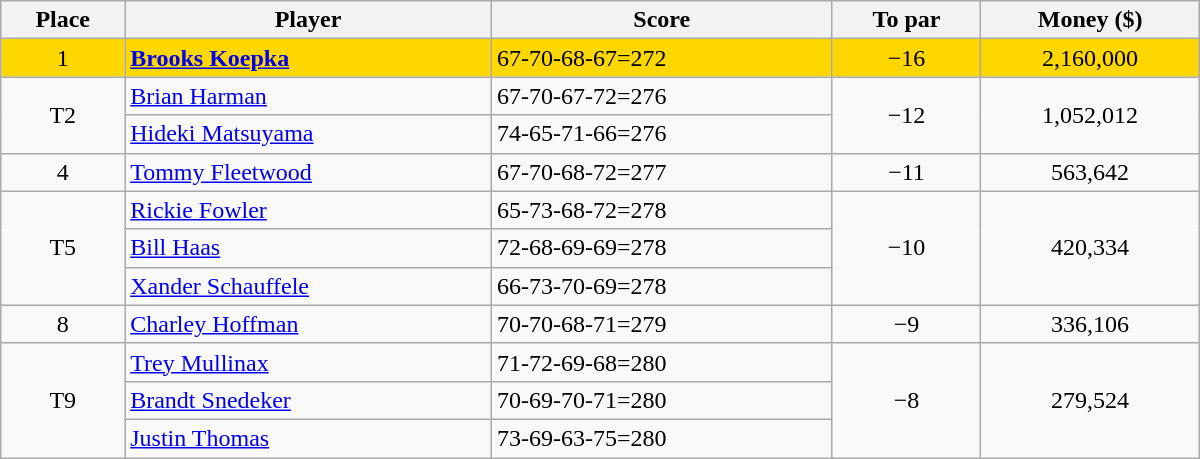<table class="wikitable" style="width:50em;margin-bottom:0;">
<tr>
<th>Place</th>
<th>Player</th>
<th>Score</th>
<th>To par</th>
<th>Money ($)</th>
</tr>
<tr style="background:gold">
<td align=center>1</td>
<td> <strong><a href='#'>Brooks Koepka</a></strong></td>
<td>67-70-68-67=272</td>
<td align=center>−16</td>
<td align=center>2,160,000</td>
</tr>
<tr>
<td rowspan=2 align=center>T2</td>
<td> <a href='#'>Brian Harman</a></td>
<td>67-70-67-72=276</td>
<td rowspan=2 align=center>−12</td>
<td rowspan=2 align=center>1,052,012</td>
</tr>
<tr>
<td> <a href='#'>Hideki Matsuyama</a></td>
<td>74-65-71-66=276</td>
</tr>
<tr>
<td align=center>4</td>
<td> <a href='#'>Tommy Fleetwood</a></td>
<td>67-70-68-72=277</td>
<td align=center>−11</td>
<td align=center>563,642</td>
</tr>
<tr>
<td rowspan=3 align=center>T5</td>
<td> <a href='#'>Rickie Fowler</a></td>
<td>65-73-68-72=278</td>
<td rowspan=3 align=center>−10</td>
<td rowspan=3 align=center>420,334</td>
</tr>
<tr>
<td> <a href='#'>Bill Haas</a></td>
<td>72-68-69-69=278</td>
</tr>
<tr>
<td> <a href='#'>Xander Schauffele</a></td>
<td>66-73-70-69=278</td>
</tr>
<tr>
<td align=center>8</td>
<td> <a href='#'>Charley Hoffman</a></td>
<td>70-70-68-71=279</td>
<td align=center>−9</td>
<td align=center>336,106</td>
</tr>
<tr>
<td rowspan=3 align=center>T9</td>
<td> <a href='#'>Trey Mullinax</a></td>
<td>71-72-69-68=280</td>
<td rowspan=3 align=center>−8</td>
<td rowspan=3 align=center>279,524</td>
</tr>
<tr>
<td> <a href='#'>Brandt Snedeker</a></td>
<td>70-69-70-71=280</td>
</tr>
<tr>
<td> <a href='#'>Justin Thomas</a></td>
<td>73-69-63-75=280</td>
</tr>
</table>
